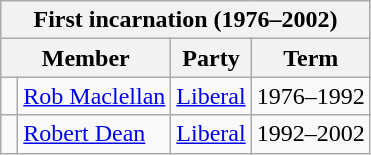<table class="wikitable">
<tr>
<th colspan="4">First incarnation (1976–2002)</th>
</tr>
<tr>
<th colspan="2">Member</th>
<th>Party</th>
<th>Term</th>
</tr>
<tr>
<td> </td>
<td><a href='#'>Rob Maclellan</a></td>
<td><a href='#'>Liberal</a></td>
<td>1976–1992</td>
</tr>
<tr>
<td> </td>
<td><a href='#'>Robert Dean</a></td>
<td><a href='#'>Liberal</a></td>
<td>1992–2002</td>
</tr>
</table>
